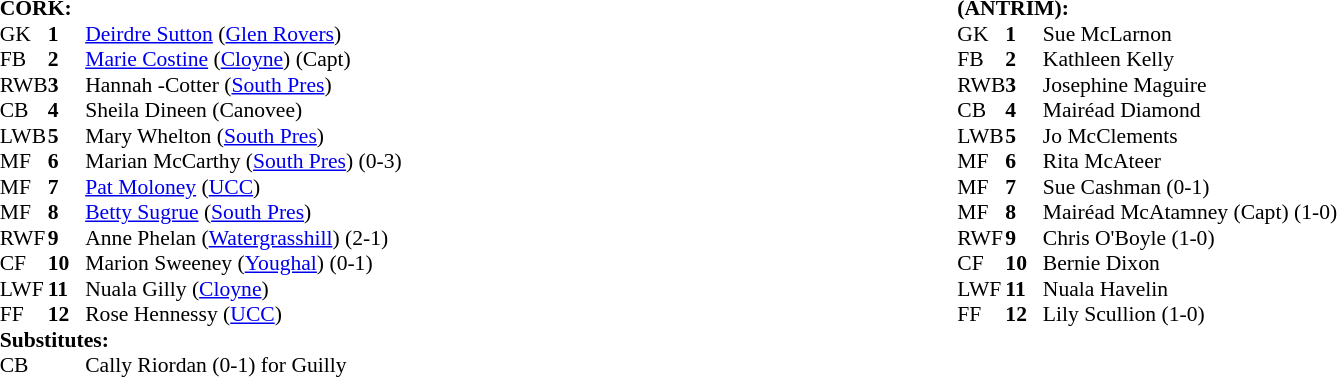<table width="100%">
<tr>
<td valign="top" width="50%"><br><table style="font-size: 90%" cellspacing="0" cellpadding="0" align=center>
<tr>
<td colspan="4"><strong>CORK:</strong></td>
</tr>
<tr>
<th width="25"></th>
<th width="25"></th>
</tr>
<tr>
<td>GK</td>
<td><strong>1</strong></td>
<td><a href='#'>Deirdre Sutton</a> (<a href='#'>Glen Rovers</a>)</td>
</tr>
<tr>
<td>FB</td>
<td><strong>2</strong></td>
<td><a href='#'>Marie Costine</a> (<a href='#'>Cloyne</a>) (Capt)</td>
</tr>
<tr>
<td>RWB</td>
<td><strong>3</strong></td>
<td>Hannah -Cotter (<a href='#'>South Pres</a>)</td>
</tr>
<tr>
<td>CB</td>
<td><strong>4</strong></td>
<td>Sheila Dineen (Canovee)</td>
</tr>
<tr>
<td>LWB</td>
<td><strong>5</strong></td>
<td>Mary Whelton (<a href='#'>South Pres</a>)</td>
</tr>
<tr>
<td>MF</td>
<td><strong>6</strong></td>
<td>Marian McCarthy (<a href='#'>South Pres</a>) (0-3)</td>
</tr>
<tr>
<td>MF</td>
<td><strong>7</strong></td>
<td><a href='#'>Pat Moloney</a> (<a href='#'>UCC</a>)</td>
</tr>
<tr>
<td>MF</td>
<td><strong>8</strong></td>
<td><a href='#'>Betty Sugrue</a> (<a href='#'>South Pres</a>)</td>
</tr>
<tr>
<td>RWF</td>
<td><strong>9</strong></td>
<td>Anne Phelan (<a href='#'>Watergrasshill</a>) (2-1)</td>
</tr>
<tr>
<td>CF</td>
<td><strong>10</strong></td>
<td>Marion Sweeney (<a href='#'>Youghal</a>) (0-1)</td>
</tr>
<tr>
<td>LWF</td>
<td><strong>11</strong></td>
<td>Nuala Gilly (<a href='#'>Cloyne</a>) </td>
</tr>
<tr>
<td>FF</td>
<td><strong>12</strong></td>
<td>Rose Hennessy (<a href='#'>UCC</a>)</td>
</tr>
<tr>
<td colspan=4><strong>Substitutes:</strong></td>
</tr>
<tr>
<td>CB</td>
<td></td>
<td>Cally Riordan (0-1) for Guilly </td>
</tr>
<tr>
</tr>
</table>
</td>
<td valign="top" width="50%"><br><table style="font-size: 90%" cellspacing="0" cellpadding="0" align=center>
<tr>
<td colspan="4"><strong>(ANTRIM):</strong></td>
</tr>
<tr>
<th width="25"></th>
<th width="25"></th>
</tr>
<tr>
<td>GK</td>
<td><strong>1</strong></td>
<td>Sue McLarnon</td>
</tr>
<tr>
<td>FB</td>
<td><strong>2</strong></td>
<td>Kathleen Kelly</td>
</tr>
<tr>
<td>RWB</td>
<td><strong>3</strong></td>
<td>Josephine Maguire</td>
</tr>
<tr>
<td>CB</td>
<td><strong>4</strong></td>
<td>Mairéad Diamond</td>
</tr>
<tr>
<td>LWB</td>
<td><strong>5</strong></td>
<td>Jo McClements</td>
</tr>
<tr>
<td>MF</td>
<td><strong>6</strong></td>
<td>Rita McAteer</td>
</tr>
<tr>
<td>MF</td>
<td><strong>7</strong></td>
<td>Sue Cashman (0-1)</td>
</tr>
<tr>
<td>MF</td>
<td><strong>8</strong></td>
<td>Mairéad McAtamney (Capt) (1-0)</td>
</tr>
<tr>
<td>RWF</td>
<td><strong>9</strong></td>
<td>Chris O'Boyle (1-0)</td>
</tr>
<tr>
<td>CF</td>
<td><strong>10</strong></td>
<td>Bernie Dixon</td>
</tr>
<tr>
<td>LWF</td>
<td><strong>11</strong></td>
<td>Nuala Havelin</td>
</tr>
<tr>
<td>FF</td>
<td><strong>12</strong></td>
<td>Lily Scullion (1-0)</td>
</tr>
<tr>
</tr>
</table>
</td>
</tr>
</table>
